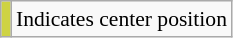<table class="wikitable" style="font-size:90%;">
<tr>
<td style="background-color:#ced343"> </td>
<td>Indicates center position</td>
</tr>
</table>
